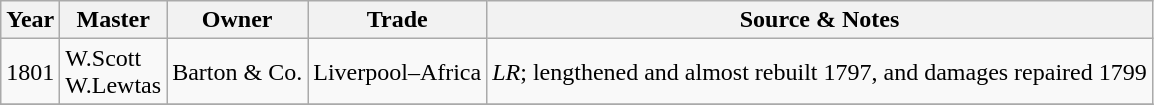<table class=" wikitable">
<tr>
<th>Year</th>
<th>Master</th>
<th>Owner</th>
<th>Trade</th>
<th>Source & Notes</th>
</tr>
<tr>
<td>1801</td>
<td>W.Scott<br>W.Lewtas</td>
<td>Barton & Co.</td>
<td>Liverpool–Africa</td>
<td><em>LR</em>; lengthened and almost rebuilt 1797, and damages repaired 1799</td>
</tr>
<tr>
</tr>
</table>
